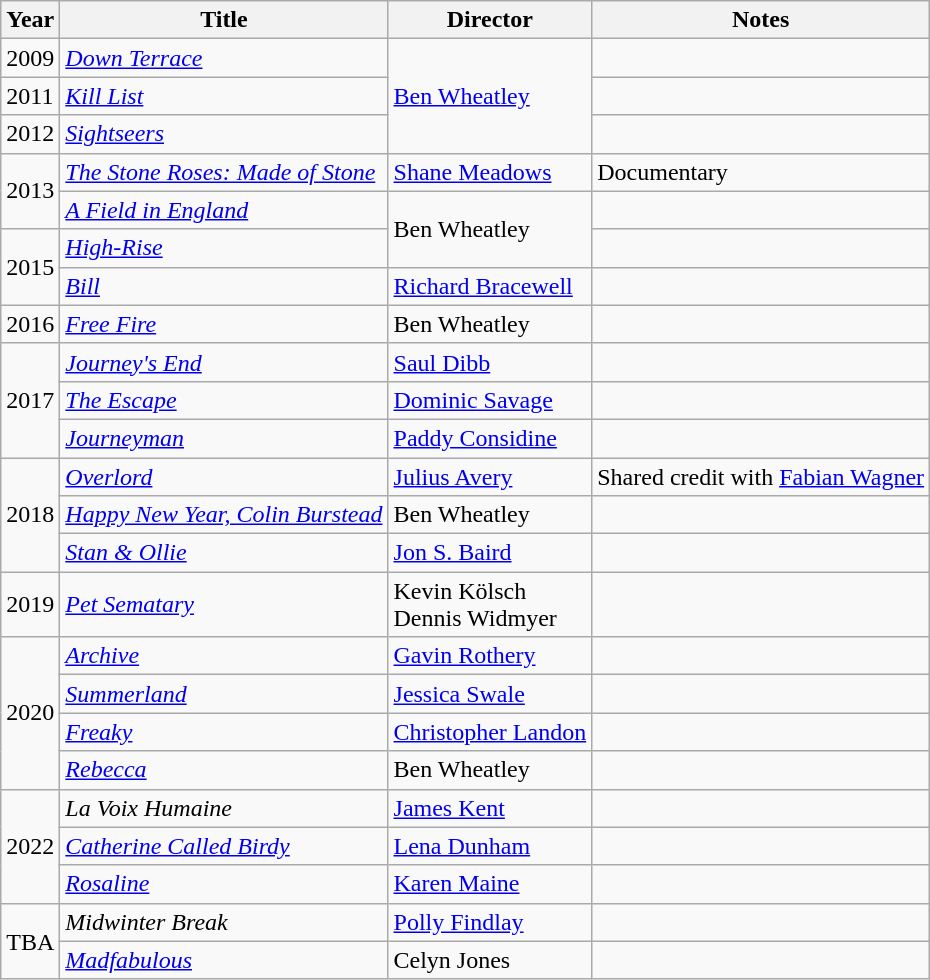<table class="wikitable">
<tr>
<th>Year</th>
<th>Title</th>
<th>Director</th>
<th>Notes</th>
</tr>
<tr>
<td>2009</td>
<td><em><a href='#'>Down Terrace</a></em></td>
<td rowspan=3><a href='#'>Ben Wheatley</a></td>
<td></td>
</tr>
<tr>
<td>2011</td>
<td><em><a href='#'>Kill List</a></em></td>
<td></td>
</tr>
<tr>
<td>2012</td>
<td><em><a href='#'>Sightseers</a></em></td>
<td></td>
</tr>
<tr>
<td rowspan=2>2013</td>
<td><em><a href='#'>The Stone Roses: Made of Stone</a></em></td>
<td><a href='#'>Shane Meadows</a></td>
<td>Documentary</td>
</tr>
<tr>
<td><em><a href='#'>A Field in England</a></em></td>
<td rowspan=2>Ben Wheatley</td>
<td></td>
</tr>
<tr>
<td rowspan=2>2015</td>
<td><em><a href='#'>High-Rise</a></em></td>
<td></td>
</tr>
<tr>
<td><em><a href='#'>Bill</a></em></td>
<td><a href='#'>Richard Bracewell</a></td>
<td></td>
</tr>
<tr>
<td>2016</td>
<td><em><a href='#'>Free Fire</a></em></td>
<td>Ben Wheatley</td>
<td></td>
</tr>
<tr>
<td rowspan=3>2017</td>
<td><em><a href='#'>Journey's End</a></em></td>
<td><a href='#'>Saul Dibb</a></td>
<td></td>
</tr>
<tr>
<td><em><a href='#'>The Escape</a></em></td>
<td><a href='#'>Dominic Savage</a></td>
<td></td>
</tr>
<tr>
<td><em><a href='#'>Journeyman</a></em></td>
<td><a href='#'>Paddy Considine</a></td>
<td></td>
</tr>
<tr>
<td rowspan=3>2018</td>
<td><em><a href='#'>Overlord</a></em></td>
<td><a href='#'>Julius Avery</a></td>
<td>Shared credit with <a href='#'>Fabian Wagner</a></td>
</tr>
<tr>
<td><em><a href='#'>Happy New Year, Colin Burstead</a></em></td>
<td>Ben Wheatley</td>
<td></td>
</tr>
<tr>
<td><em><a href='#'>Stan & Ollie</a></em></td>
<td><a href='#'>Jon S. Baird</a></td>
<td></td>
</tr>
<tr>
<td>2019</td>
<td><em><a href='#'>Pet Sematary</a></em></td>
<td>Kevin Kölsch<br>Dennis Widmyer</td>
<td></td>
</tr>
<tr>
<td rowspan=4>2020</td>
<td><em><a href='#'>Archive</a></em></td>
<td><a href='#'>Gavin Rothery</a></td>
<td></td>
</tr>
<tr>
<td><em><a href='#'>Summerland</a></em></td>
<td><a href='#'>Jessica Swale</a></td>
<td></td>
</tr>
<tr>
<td><em><a href='#'>Freaky</a></em></td>
<td><a href='#'>Christopher Landon</a></td>
<td></td>
</tr>
<tr>
<td><em><a href='#'>Rebecca</a></em></td>
<td>Ben Wheatley</td>
<td></td>
</tr>
<tr>
<td rowspan=3>2022</td>
<td><em>La Voix Humaine</em></td>
<td><a href='#'>James Kent</a></td>
<td></td>
</tr>
<tr>
<td><em><a href='#'>Catherine Called Birdy</a></em></td>
<td><a href='#'>Lena Dunham</a></td>
<td></td>
</tr>
<tr>
<td><em><a href='#'>Rosaline</a></em></td>
<td><a href='#'>Karen Maine</a></td>
<td></td>
</tr>
<tr>
<td rowspan=2>TBA</td>
<td><em>Midwinter Break</em></td>
<td><a href='#'>Polly Findlay</a></td>
<td></td>
</tr>
<tr>
<td><em><a href='#'>Madfabulous</a></em></td>
<td>Celyn Jones</td>
<td></td>
</tr>
</table>
